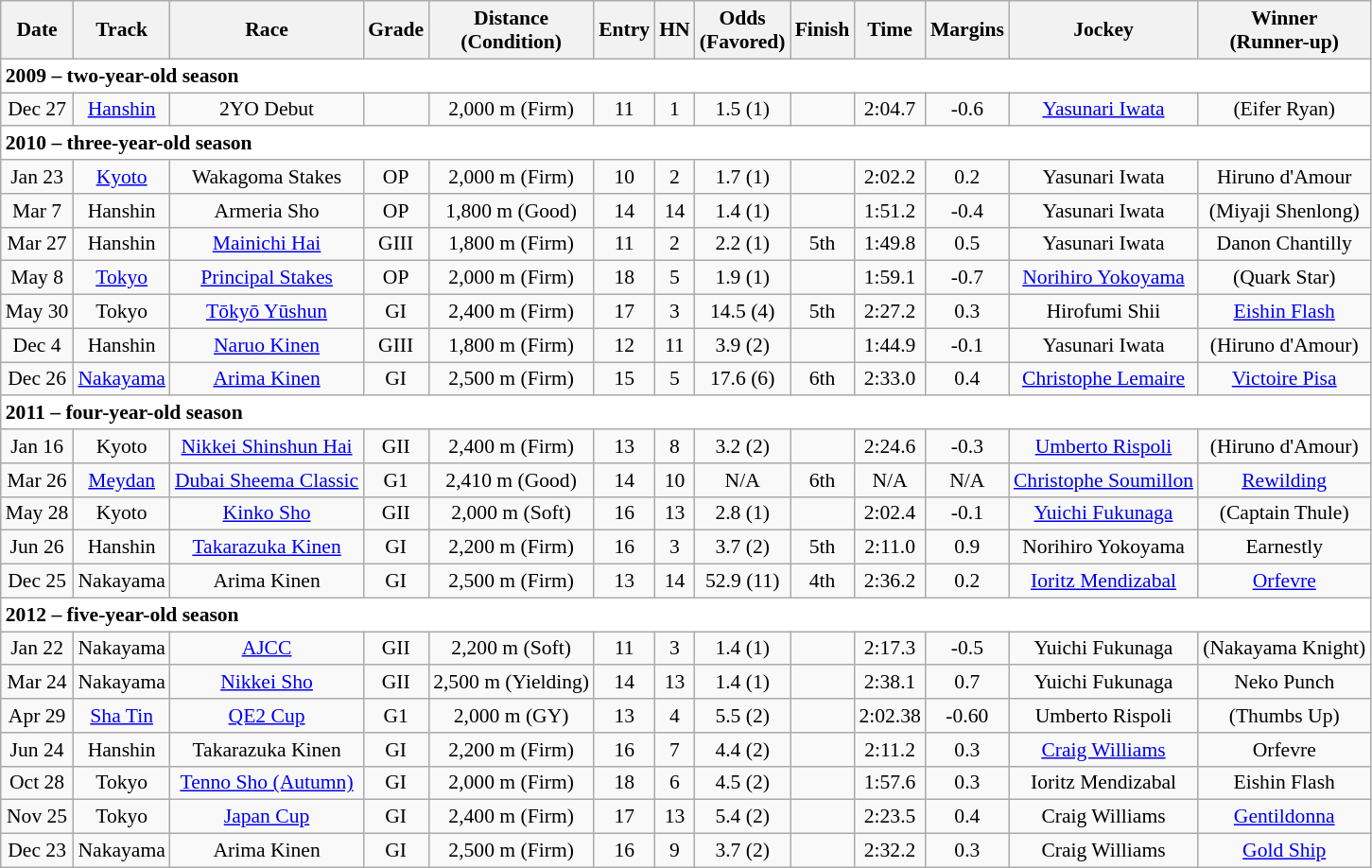<table class="wikitable" style="border-collapse: collapse; font-size: 90%; text-align: center; white-space: nowrap">
<tr>
<th>Date</th>
<th>Track</th>
<th>Race</th>
<th>Grade</th>
<th>Distance<br>(Condition)</th>
<th>Entry</th>
<th>HN</th>
<th>Odds<br>(Favored)</th>
<th>Finish</th>
<th>Time</th>
<th>Margins</th>
<th>Jockey</th>
<th>Winner<br>(Runner-up)</th>
</tr>
<tr style="background-color:white">
<td colspan="13" align="left"><strong>2009 – two-year-old season</strong></td>
</tr>
<tr>
<td>Dec 27</td>
<td><a href='#'>Hanshin</a></td>
<td>2YO Debut</td>
<td></td>
<td>2,000 m (Firm)</td>
<td>11</td>
<td>1</td>
<td>1.5 (1)</td>
<td></td>
<td>2:04.7</td>
<td>-0.6</td>
<td><a href='#'>Yasunari Iwata</a></td>
<td>(Eifer Ryan)</td>
</tr>
<tr style="background-color:white">
<td colspan="13" align="left"><strong>2010 – three-year-old season</strong></td>
</tr>
<tr>
<td>Jan 23</td>
<td><a href='#'>Kyoto</a></td>
<td>Wakagoma Stakes</td>
<td>OP</td>
<td>2,000 m (Firm)</td>
<td>10</td>
<td>2</td>
<td>1.7 (1)</td>
<td></td>
<td>2:02.2</td>
<td>0.2</td>
<td>Yasunari Iwata</td>
<td>Hiruno d'Amour</td>
</tr>
<tr>
<td>Mar 7</td>
<td>Hanshin</td>
<td>Armeria Sho</td>
<td>OP</td>
<td>1,800 m (Good)</td>
<td>14</td>
<td>14</td>
<td>1.4 (1)</td>
<td></td>
<td>1:51.2</td>
<td>-0.4</td>
<td>Yasunari Iwata</td>
<td>(Miyaji Shenlong)</td>
</tr>
<tr>
<td>Mar 27</td>
<td>Hanshin</td>
<td><a href='#'>Mainichi Hai</a></td>
<td>GIII</td>
<td>1,800 m (Firm)</td>
<td>11</td>
<td>2</td>
<td>2.2 (1)</td>
<td>5th</td>
<td>1:49.8</td>
<td>0.5</td>
<td>Yasunari Iwata</td>
<td>Danon Chantilly</td>
</tr>
<tr>
<td>May 8</td>
<td><a href='#'>Tokyo</a></td>
<td><a href='#'>Principal Stakes</a></td>
<td>OP</td>
<td>2,000 m (Firm)</td>
<td>18</td>
<td>5</td>
<td>1.9 (1)</td>
<td></td>
<td>1:59.1</td>
<td>-0.7</td>
<td><a href='#'>Norihiro Yokoyama</a></td>
<td>(Quark Star)</td>
</tr>
<tr>
<td>May 30</td>
<td>Tokyo</td>
<td><a href='#'>Tōkyō Yūshun</a></td>
<td>GI</td>
<td>2,400 m (Firm)</td>
<td>17</td>
<td>3</td>
<td>14.5 (4)</td>
<td>5th</td>
<td>2:27.2</td>
<td>0.3</td>
<td>Hirofumi Shii</td>
<td><a href='#'>Eishin Flash</a></td>
</tr>
<tr>
<td>Dec 4</td>
<td>Hanshin</td>
<td><a href='#'>Naruo Kinen</a></td>
<td>GIII</td>
<td>1,800 m (Firm)</td>
<td>12</td>
<td>11</td>
<td>3.9 (2)</td>
<td></td>
<td>1:44.9</td>
<td>-0.1</td>
<td>Yasunari Iwata</td>
<td>(Hiruno d'Amour)</td>
</tr>
<tr>
<td>Dec 26</td>
<td><a href='#'>Nakayama</a></td>
<td><a href='#'>Arima Kinen</a></td>
<td>GI</td>
<td>2,500 m (Firm)</td>
<td>15</td>
<td>5</td>
<td>17.6 (6)</td>
<td>6th</td>
<td>2:33.0</td>
<td>0.4</td>
<td><a href='#'>Christophe Lemaire</a></td>
<td><a href='#'>Victoire Pisa</a></td>
</tr>
<tr style="background-color:white">
<td colspan="13" align="left"><strong>2011 – four-year-old season</strong></td>
</tr>
<tr>
<td>Jan 16</td>
<td>Kyoto</td>
<td><a href='#'>Nikkei Shinshun Hai</a></td>
<td>GII</td>
<td>2,400 m (Firm)</td>
<td>13</td>
<td>8</td>
<td>3.2 (2)</td>
<td></td>
<td>2:24.6</td>
<td>-0.3</td>
<td><a href='#'>Umberto Rispoli</a></td>
<td>(Hiruno d'Amour)</td>
</tr>
<tr>
<td>Mar 26</td>
<td><a href='#'>Meydan</a></td>
<td><a href='#'>Dubai Sheema Classic</a></td>
<td>G1</td>
<td>2,410 m (Good)</td>
<td>14</td>
<td>10</td>
<td>N/A</td>
<td>6th</td>
<td>N/A</td>
<td>N/A</td>
<td><a href='#'>Christophe Soumillon</a></td>
<td><a href='#'>Rewilding</a></td>
</tr>
<tr>
<td>May 28</td>
<td>Kyoto</td>
<td><a href='#'>Kinko Sho</a></td>
<td>GII</td>
<td>2,000 m (Soft)</td>
<td>16</td>
<td>13</td>
<td>2.8 (1)</td>
<td></td>
<td>2:02.4</td>
<td>-0.1</td>
<td><a href='#'>Yuichi Fukunaga</a></td>
<td>(Captain Thule)</td>
</tr>
<tr>
<td>Jun 26</td>
<td>Hanshin</td>
<td><a href='#'>Takarazuka Kinen</a></td>
<td>GI</td>
<td>2,200 m (Firm)</td>
<td>16</td>
<td>3</td>
<td>3.7 (2)</td>
<td>5th</td>
<td>2:11.0</td>
<td>0.9</td>
<td>Norihiro Yokoyama</td>
<td>Earnestly</td>
</tr>
<tr>
<td>Dec 25</td>
<td>Nakayama</td>
<td>Arima Kinen</td>
<td>GI</td>
<td>2,500 m (Firm)</td>
<td>13</td>
<td>14</td>
<td>52.9 (11)</td>
<td>4th</td>
<td>2:36.2</td>
<td>0.2</td>
<td><a href='#'>Ioritz Mendizabal</a></td>
<td><a href='#'>Orfevre</a></td>
</tr>
<tr style="background-color:white">
<td colspan="13" align="left"><strong>2012 – five-year-old season</strong></td>
</tr>
<tr>
<td>Jan 22</td>
<td>Nakayama</td>
<td><a href='#'>AJCC</a></td>
<td>GII</td>
<td>2,200 m (Soft)</td>
<td>11</td>
<td>3</td>
<td>1.4 (1)</td>
<td></td>
<td>2:17.3</td>
<td>-0.5</td>
<td>Yuichi Fukunaga</td>
<td>(Nakayama Knight)</td>
</tr>
<tr>
<td>Mar 24</td>
<td>Nakayama</td>
<td><a href='#'>Nikkei Sho</a></td>
<td>GII</td>
<td>2,500 m (Yielding)</td>
<td>14</td>
<td>13</td>
<td>1.4 (1)</td>
<td></td>
<td>2:38.1</td>
<td>0.7</td>
<td>Yuichi Fukunaga</td>
<td>Neko Punch</td>
</tr>
<tr>
<td>Apr 29</td>
<td><a href='#'>Sha Tin</a></td>
<td><a href='#'>QE2 Cup</a></td>
<td>G1</td>
<td>2,000 m (GY)</td>
<td>13</td>
<td>4</td>
<td>5.5 (2)</td>
<td></td>
<td>2:02.38</td>
<td>-0.60</td>
<td>Umberto Rispoli</td>
<td>(Thumbs Up)</td>
</tr>
<tr>
<td>Jun 24</td>
<td>Hanshin</td>
<td>Takarazuka Kinen</td>
<td>GI</td>
<td>2,200 m (Firm)</td>
<td>16</td>
<td>7</td>
<td>4.4 (2)</td>
<td></td>
<td>2:11.2</td>
<td>0.3</td>
<td><a href='#'>Craig Williams</a></td>
<td>Orfevre</td>
</tr>
<tr>
<td>Oct 28</td>
<td>Tokyo</td>
<td><a href='#'>Tenno Sho (Autumn)</a></td>
<td>GI</td>
<td>2,000 m (Firm)</td>
<td>18</td>
<td>6</td>
<td>4.5 (2)</td>
<td></td>
<td>1:57.6</td>
<td>0.3</td>
<td>Ioritz Mendizabal</td>
<td>Eishin Flash</td>
</tr>
<tr>
<td>Nov 25</td>
<td>Tokyo</td>
<td><a href='#'>Japan Cup</a></td>
<td>GI</td>
<td>2,400 m (Firm)</td>
<td>17</td>
<td>13</td>
<td>5.4 (2)</td>
<td></td>
<td>2:23.5</td>
<td>0.4</td>
<td>Craig Williams</td>
<td><a href='#'>Gentildonna</a></td>
</tr>
<tr>
<td>Dec 23</td>
<td>Nakayama</td>
<td>Arima Kinen</td>
<td>GI</td>
<td>2,500 m (Firm)</td>
<td>16</td>
<td>9</td>
<td>3.7 (2)</td>
<td></td>
<td>2:32.2</td>
<td>0.3</td>
<td>Craig Williams</td>
<td><a href='#'>Gold Ship</a></td>
</tr>
</table>
